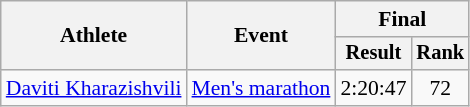<table class="wikitable" style="font-size:90%">
<tr>
<th rowspan="2">Athlete</th>
<th rowspan="2">Event</th>
<th colspan="2">Final</th>
</tr>
<tr style="font-size:95%">
<th>Result</th>
<th>Rank</th>
</tr>
<tr align=center>
<td align=left><a href='#'>Daviti Kharazishvili</a></td>
<td align=left><a href='#'>Men's marathon</a></td>
<td>2:20:47</td>
<td>72</td>
</tr>
</table>
